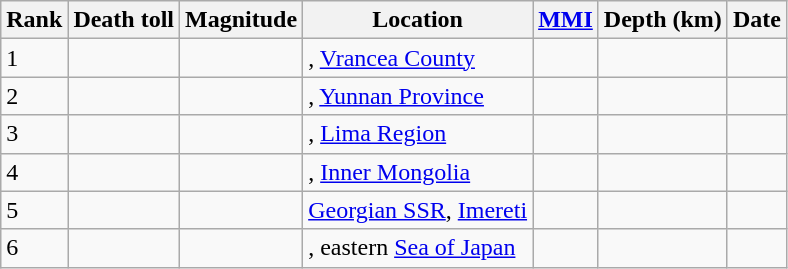<table class="sortable wikitable" style="font-size:100%;">
<tr>
<th>Rank</th>
<th>Death toll</th>
<th>Magnitude</th>
<th>Location</th>
<th><a href='#'>MMI</a></th>
<th>Depth (km)</th>
<th>Date</th>
</tr>
<tr>
<td>1</td>
<td></td>
<td></td>
<td>, <a href='#'>Vrancea County</a></td>
<td></td>
<td></td>
<td></td>
</tr>
<tr>
<td>2</td>
<td></td>
<td></td>
<td>, <a href='#'>Yunnan Province</a></td>
<td></td>
<td></td>
<td></td>
</tr>
<tr>
<td>3</td>
<td></td>
<td></td>
<td>, <a href='#'>Lima Region</a></td>
<td></td>
<td></td>
<td></td>
</tr>
<tr>
<td>4</td>
<td></td>
<td></td>
<td>, <a href='#'>Inner Mongolia</a></td>
<td></td>
<td></td>
<td></td>
</tr>
<tr>
<td>5</td>
<td></td>
<td></td>
<td> <a href='#'>Georgian SSR</a>, <a href='#'>Imereti</a></td>
<td></td>
<td></td>
<td></td>
</tr>
<tr>
<td>6</td>
<td></td>
<td></td>
<td>, eastern <a href='#'>Sea of Japan</a></td>
<td></td>
<td></td>
<td></td>
</tr>
</table>
